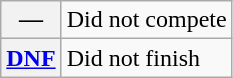<table class="wikitable">
<tr>
<th scope="row">—</th>
<td>Did not compete</td>
</tr>
<tr>
<th scope="row"><a href='#'>DNF</a></th>
<td>Did not finish</td>
</tr>
</table>
